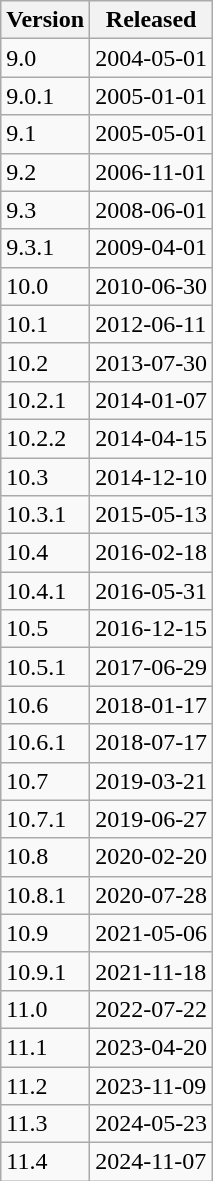<table class="wikitable">
<tr>
<th>Version</th>
<th>Released</th>
</tr>
<tr>
<td>9.0</td>
<td>2004-05-01</td>
</tr>
<tr>
<td>9.0.1</td>
<td>2005-01-01</td>
</tr>
<tr>
<td>9.1</td>
<td>2005-05-01</td>
</tr>
<tr>
<td>9.2</td>
<td>2006-11-01</td>
</tr>
<tr>
<td>9.3</td>
<td>2008-06-01</td>
</tr>
<tr>
<td>9.3.1</td>
<td>2009-04-01</td>
</tr>
<tr>
<td>10.0</td>
<td>2010-06-30</td>
</tr>
<tr>
<td>10.1</td>
<td>2012-06-11</td>
</tr>
<tr>
<td>10.2</td>
<td>2013-07-30</td>
</tr>
<tr>
<td>10.2.1</td>
<td>2014-01-07</td>
</tr>
<tr>
<td>10.2.2</td>
<td>2014-04-15</td>
</tr>
<tr>
<td>10.3</td>
<td>2014-12-10</td>
</tr>
<tr>
<td>10.3.1</td>
<td>2015-05-13</td>
</tr>
<tr>
<td>10.4</td>
<td>2016-02-18</td>
</tr>
<tr>
<td>10.4.1</td>
<td>2016-05-31</td>
</tr>
<tr>
<td>10.5</td>
<td>2016-12-15</td>
</tr>
<tr>
<td>10.5.1</td>
<td>2017-06-29</td>
</tr>
<tr>
<td>10.6</td>
<td>2018-01-17</td>
</tr>
<tr>
<td>10.6.1</td>
<td>2018-07-17</td>
</tr>
<tr>
<td>10.7</td>
<td>2019-03-21</td>
</tr>
<tr>
<td>10.7.1</td>
<td>2019-06-27</td>
</tr>
<tr>
<td>10.8</td>
<td>2020-02-20</td>
</tr>
<tr>
<td>10.8.1</td>
<td>2020-07-28</td>
</tr>
<tr>
<td>10.9</td>
<td>2021-05-06</td>
</tr>
<tr>
<td>10.9.1</td>
<td>2021-11-18</td>
</tr>
<tr>
<td>11.0</td>
<td>2022-07-22</td>
</tr>
<tr>
<td>11.1</td>
<td>2023-04-20</td>
</tr>
<tr>
<td>11.2</td>
<td>2023-11-09</td>
</tr>
<tr>
<td>11.3</td>
<td>2024-05-23</td>
</tr>
<tr>
<td>11.4</td>
<td>2024-11-07</td>
</tr>
</table>
